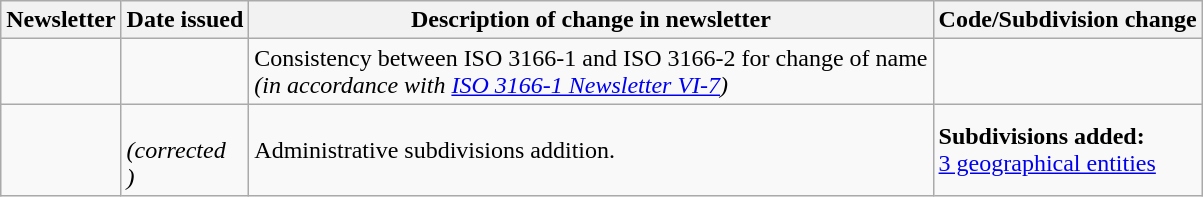<table class="wikitable">
<tr>
<th>Newsletter</th>
<th>Date issued</th>
<th>Description of change in newsletter</th>
<th>Code/Subdivision change</th>
</tr>
<tr>
<td id="II-2"></td>
<td></td>
<td>Consistency between ISO 3166-1 and ISO 3166-2 for change of name<br> <em>(in accordance with <a href='#'>ISO 3166-1 Newsletter VI-7</a>)</em></td>
<td></td>
</tr>
<tr>
<td id="II-3"></td>
<td><br> <em>(corrected<br> )</em></td>
<td>Administrative subdivisions addition.</td>
<td style=white-space:nowrap><strong>Subdivisions added:</strong><br> <a href='#'>3 geographical entities</a></td>
</tr>
</table>
